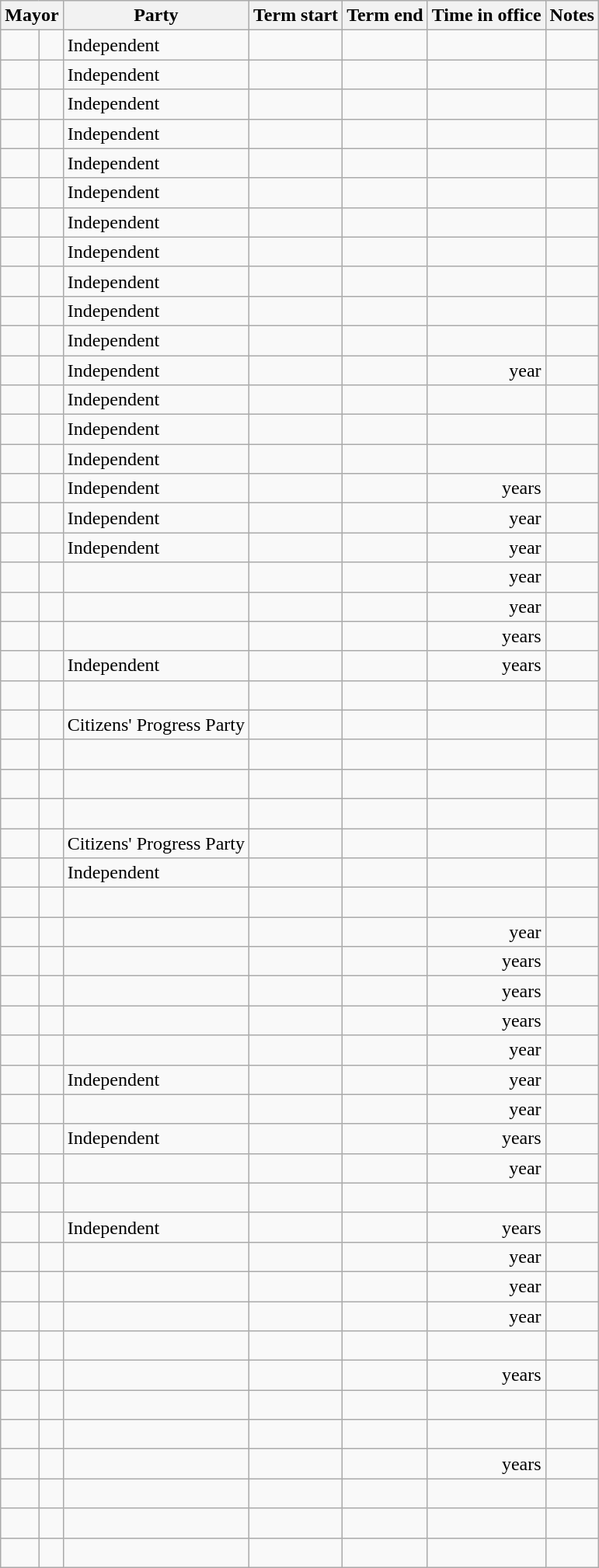<table class="wikitable sortable">
<tr>
<th colspan="2">Mayor</th>
<th>Party</th>
<th>Term start</th>
<th>Term end</th>
<th>Time in office</th>
<th class="unsortable">Notes</th>
</tr>
<tr>
<td> </td>
<td></td>
<td>Independent</td>
<td align=center></td>
<td align=center></td>
<td align=right></td>
<td></td>
</tr>
<tr>
<td> </td>
<td></td>
<td>Independent</td>
<td align=center></td>
<td align=center></td>
<td align=right></td>
<td></td>
</tr>
<tr>
<td> </td>
<td></td>
<td>Independent</td>
<td align=center></td>
<td align=center></td>
<td align=right></td>
<td></td>
</tr>
<tr>
<td> </td>
<td></td>
<td>Independent</td>
<td align=center></td>
<td align=center></td>
<td align=right></td>
<td></td>
</tr>
<tr>
<td> </td>
<td></td>
<td>Independent</td>
<td align=center></td>
<td align=center></td>
<td align=right></td>
<td></td>
</tr>
<tr>
<td> </td>
<td></td>
<td>Independent</td>
<td align=center></td>
<td align=center></td>
<td align=right></td>
<td></td>
</tr>
<tr>
<td> </td>
<td></td>
<td>Independent</td>
<td align=center></td>
<td align=center></td>
<td align=right></td>
<td></td>
</tr>
<tr>
<td> </td>
<td></td>
<td>Independent</td>
<td align=center></td>
<td align=center></td>
<td align=right></td>
<td></td>
</tr>
<tr>
<td> </td>
<td></td>
<td>Independent</td>
<td align=center></td>
<td align=center></td>
<td align=right></td>
<td></td>
</tr>
<tr>
<td> </td>
<td></td>
<td>Independent</td>
<td align=center></td>
<td align=center></td>
<td align=right></td>
<td></td>
</tr>
<tr>
<td> </td>
<td></td>
<td>Independent</td>
<td align=center></td>
<td align=center></td>
<td align=right></td>
<td></td>
</tr>
<tr>
<td> </td>
<td></td>
<td>Independent</td>
<td align=center></td>
<td align=center></td>
<td align=right> year</td>
<td></td>
</tr>
<tr>
<td> </td>
<td></td>
<td>Independent</td>
<td align=center></td>
<td align=center></td>
<td align=right></td>
<td></td>
</tr>
<tr>
<td> </td>
<td></td>
<td>Independent</td>
<td align=center></td>
<td align=center></td>
<td align=right></td>
<td></td>
</tr>
<tr>
<td> </td>
<td></td>
<td>Independent</td>
<td align=center></td>
<td align=center></td>
<td align=right></td>
<td></td>
</tr>
<tr>
<td> </td>
<td></td>
<td>Independent</td>
<td align=center></td>
<td align=center></td>
<td align=right> years</td>
<td></td>
</tr>
<tr>
<td> </td>
<td></td>
<td>Independent</td>
<td align=center></td>
<td align=center></td>
<td align=right> year</td>
<td></td>
</tr>
<tr>
<td> </td>
<td></td>
<td>Independent</td>
<td align=center></td>
<td align=center></td>
<td align=right> year</td>
<td></td>
</tr>
<tr>
<td> </td>
<td></td>
<td></td>
<td align=center></td>
<td align=center></td>
<td align=right> year</td>
<td></td>
</tr>
<tr>
<td> </td>
<td></td>
<td></td>
<td align=center></td>
<td align=center></td>
<td align=right> year</td>
<td></td>
</tr>
<tr>
<td> </td>
<td></td>
<td></td>
<td align=center></td>
<td align=center></td>
<td align=right> years</td>
<td></td>
</tr>
<tr>
<td> </td>
<td></td>
<td>Independent</td>
<td align=center></td>
<td align=center></td>
<td align=right> years</td>
<td></td>
</tr>
<tr>
<td> </td>
<td></td>
<td></td>
<td align=center></td>
<td align=center></td>
<td align=right></td>
<td></td>
</tr>
<tr>
<td> </td>
<td></td>
<td>Citizens' Progress Party</td>
<td align=center></td>
<td align=center></td>
<td align=right></td>
<td></td>
</tr>
<tr>
<td> </td>
<td></td>
<td></td>
<td align=center></td>
<td align=center></td>
<td align=right></td>
<td></td>
</tr>
<tr>
<td> </td>
<td></td>
<td></td>
<td align=center></td>
<td align=center></td>
<td align=right></td>
<td></td>
</tr>
<tr>
<td> </td>
<td></td>
<td></td>
<td align=center></td>
<td align=center></td>
<td align=right></td>
<td></td>
</tr>
<tr>
<td> </td>
<td></td>
<td>Citizens' Progress Party</td>
<td align=center></td>
<td align=center></td>
<td align=right></td>
<td></td>
</tr>
<tr>
<td> </td>
<td></td>
<td>Independent</td>
<td align=center></td>
<td align=center></td>
<td align=right><strong></strong></td>
<td></td>
</tr>
<tr>
<td> </td>
<td></td>
<td> </td>
<td align=center></td>
<td align=center></td>
<td align=right></td>
<td></td>
</tr>
<tr>
<td> </td>
<td></td>
<td> </td>
<td align=center></td>
<td align=center></td>
<td align=right> year</td>
<td></td>
</tr>
<tr>
<td> </td>
<td></td>
<td> </td>
<td align=center></td>
<td align=center></td>
<td align=right> years</td>
<td></td>
</tr>
<tr>
<td> </td>
<td></td>
<td> </td>
<td align=center></td>
<td align=center></td>
<td align=right> years</td>
<td></td>
</tr>
<tr>
<td> </td>
<td></td>
<td></td>
<td align=center></td>
<td align=center></td>
<td align=right> years</td>
<td></td>
</tr>
<tr>
<td> </td>
<td></td>
<td> </td>
<td align=center></td>
<td align=center></td>
<td align=right> year</td>
<td></td>
</tr>
<tr>
<td> </td>
<td></td>
<td>Independent</td>
<td align=center></td>
<td align=center></td>
<td align=right> year</td>
<td></td>
</tr>
<tr>
<td> </td>
<td></td>
<td> </td>
<td align=center></td>
<td align=center></td>
<td align=right> year</td>
<td></td>
</tr>
<tr>
<td> </td>
<td></td>
<td>Independent</td>
<td align=center></td>
<td align=center></td>
<td align=right> years</td>
<td></td>
</tr>
<tr>
<td> </td>
<td></td>
<td> </td>
<td align=center></td>
<td align=center></td>
<td align=right> year</td>
<td></td>
</tr>
<tr>
<td> </td>
<td></td>
<td></td>
<td align=center></td>
<td align=center></td>
<td align=right></td>
<td></td>
</tr>
<tr>
<td> </td>
<td></td>
<td>Independent</td>
<td align=center></td>
<td align=center></td>
<td align=right> years</td>
<td></td>
</tr>
<tr>
<td> </td>
<td></td>
<td> </td>
<td align=center></td>
<td align=center></td>
<td align=right> year</td>
<td></td>
</tr>
<tr>
<td> </td>
<td></td>
<td></td>
<td align=center></td>
<td align=center></td>
<td align=right> year</td>
<td></td>
</tr>
<tr>
<td> </td>
<td></td>
<td> </td>
<td align=center></td>
<td align=center></td>
<td align=right> year</td>
<td></td>
</tr>
<tr>
<td> </td>
<td></td>
<td> </td>
<td align=center></td>
<td align=center></td>
<td align=right></td>
<td></td>
</tr>
<tr>
<td> </td>
<td></td>
<td> </td>
<td align=center></td>
<td align=center></td>
<td align=right> years</td>
<td></td>
</tr>
<tr>
<td> </td>
<td></td>
<td></td>
<td align=center></td>
<td align=center></td>
<td align=right></td>
<td></td>
</tr>
<tr>
<td> </td>
<td></td>
<td></td>
<td align=center></td>
<td align=center></td>
<td align=right></td>
<td></td>
</tr>
<tr>
<td> </td>
<td></td>
<td></td>
<td align=center></td>
<td align=center></td>
<td align=right> years</td>
<td></td>
</tr>
<tr>
<td> </td>
<td></td>
<td></td>
<td align=center></td>
<td align=center></td>
<td align=right></td>
<td></td>
</tr>
<tr>
<td> </td>
<td></td>
<td></td>
<td align=center></td>
<td align=center></td>
<td align=right></td>
<td></td>
</tr>
<tr>
<td> </td>
<td></td>
<td></td>
<td align=center></td>
<td align=center></td>
<td align=right></td>
<td></td>
</tr>
</table>
